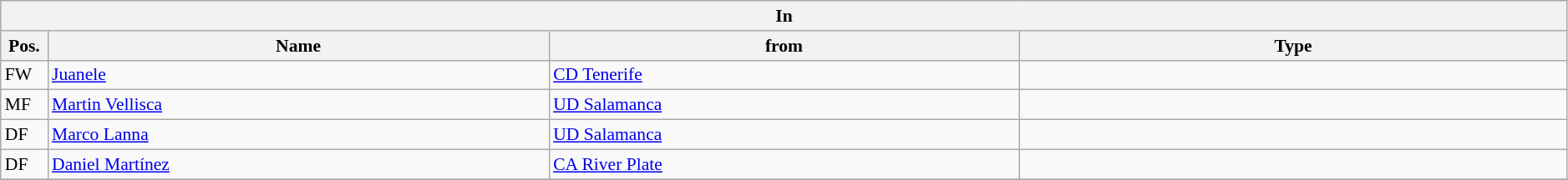<table class="wikitable" style="font-size:90%;width:99%;">
<tr>
<th colspan="4">In</th>
</tr>
<tr>
<th width=3%>Pos.</th>
<th width=32%>Name</th>
<th width=30%>from</th>
<th width=35%>Type</th>
</tr>
<tr>
<td>FW</td>
<td><a href='#'>Juanele</a></td>
<td><a href='#'>CD Tenerife</a></td>
<td></td>
</tr>
<tr>
<td>MF</td>
<td><a href='#'>Martin Vellisca</a></td>
<td><a href='#'>UD Salamanca</a></td>
<td></td>
</tr>
<tr>
<td>DF</td>
<td><a href='#'>Marco Lanna</a></td>
<td><a href='#'>UD Salamanca</a></td>
<td></td>
</tr>
<tr>
<td>DF</td>
<td><a href='#'>Daniel Martínez</a></td>
<td><a href='#'>CA River Plate</a></td>
<td></td>
</tr>
<tr>
</tr>
</table>
